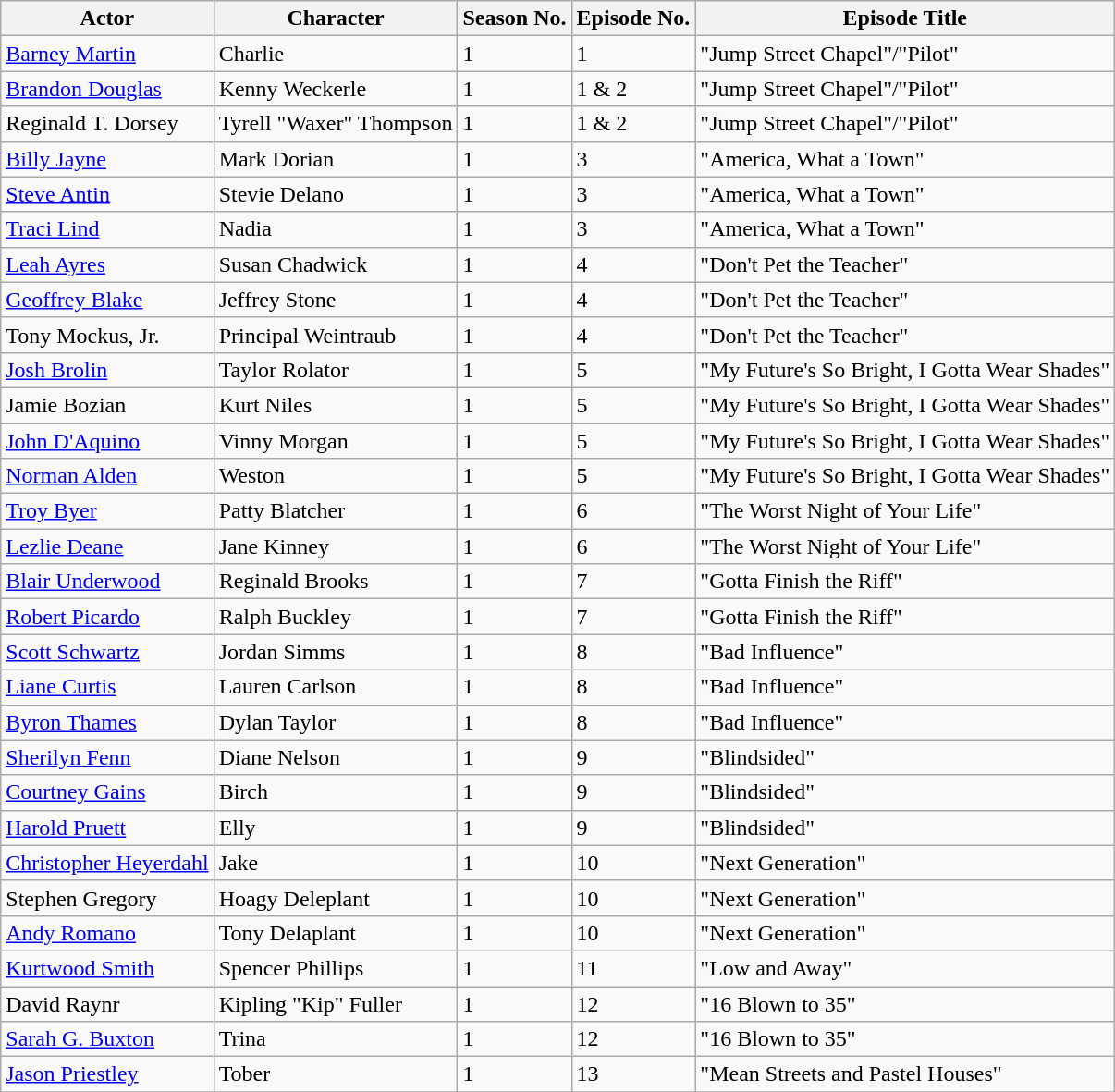<table class="wikitable">
<tr>
<th>Actor</th>
<th>Character</th>
<th>Season No.</th>
<th>Episode No.</th>
<th>Episode Title</th>
</tr>
<tr>
<td><a href='#'>Barney Martin</a></td>
<td>Charlie</td>
<td>1</td>
<td>1</td>
<td>"Jump Street Chapel"/"Pilot"</td>
</tr>
<tr>
<td><a href='#'>Brandon Douglas</a></td>
<td>Kenny Weckerle</td>
<td>1</td>
<td>1 & 2</td>
<td>"Jump Street Chapel"/"Pilot"</td>
</tr>
<tr>
<td>Reginald T. Dorsey</td>
<td>Tyrell "Waxer" Thompson</td>
<td>1</td>
<td>1 & 2</td>
<td>"Jump Street Chapel"/"Pilot"</td>
</tr>
<tr>
<td><a href='#'>Billy Jayne</a></td>
<td>Mark Dorian</td>
<td>1</td>
<td>3</td>
<td>"America, What a Town"</td>
</tr>
<tr>
<td><a href='#'>Steve Antin</a></td>
<td>Stevie Delano</td>
<td>1</td>
<td>3</td>
<td>"America, What a Town"</td>
</tr>
<tr>
<td><a href='#'>Traci Lind</a></td>
<td>Nadia</td>
<td>1</td>
<td>3</td>
<td>"America, What a Town"</td>
</tr>
<tr>
<td><a href='#'>Leah Ayres</a></td>
<td>Susan Chadwick</td>
<td>1</td>
<td>4</td>
<td>"Don't Pet the Teacher"</td>
</tr>
<tr>
<td><a href='#'>Geoffrey Blake</a></td>
<td>Jeffrey Stone</td>
<td>1</td>
<td>4</td>
<td>"Don't Pet the Teacher"</td>
</tr>
<tr>
<td>Tony Mockus, Jr.</td>
<td>Principal Weintraub</td>
<td>1</td>
<td>4</td>
<td>"Don't Pet the Teacher"</td>
</tr>
<tr>
<td><a href='#'>Josh Brolin</a></td>
<td>Taylor Rolator</td>
<td>1</td>
<td>5</td>
<td>"My Future's So Bright, I Gotta Wear Shades"</td>
</tr>
<tr>
<td>Jamie Bozian</td>
<td>Kurt Niles</td>
<td>1</td>
<td>5</td>
<td>"My Future's So Bright, I Gotta Wear Shades"</td>
</tr>
<tr>
<td><a href='#'>John D'Aquino</a></td>
<td>Vinny Morgan</td>
<td>1</td>
<td>5</td>
<td>"My Future's So Bright, I Gotta Wear Shades"</td>
</tr>
<tr>
<td><a href='#'>Norman Alden</a></td>
<td>Weston</td>
<td>1</td>
<td>5</td>
<td>"My Future's So Bright, I Gotta Wear Shades"</td>
</tr>
<tr>
<td><a href='#'>Troy Byer</a></td>
<td>Patty Blatcher</td>
<td>1</td>
<td>6</td>
<td>"The Worst Night of Your Life"</td>
</tr>
<tr>
<td><a href='#'>Lezlie Deane</a></td>
<td>Jane Kinney</td>
<td>1</td>
<td>6</td>
<td>"The Worst Night of Your Life"</td>
</tr>
<tr>
<td><a href='#'>Blair Underwood</a></td>
<td>Reginald Brooks</td>
<td>1</td>
<td>7</td>
<td>"Gotta Finish the Riff"</td>
</tr>
<tr>
<td><a href='#'>Robert Picardo</a></td>
<td>Ralph Buckley</td>
<td>1</td>
<td>7</td>
<td>"Gotta Finish the Riff"</td>
</tr>
<tr>
<td><a href='#'>Scott Schwartz</a></td>
<td>Jordan Simms</td>
<td>1</td>
<td>8</td>
<td>"Bad Influence"</td>
</tr>
<tr>
<td><a href='#'>Liane Curtis</a></td>
<td>Lauren Carlson</td>
<td>1</td>
<td>8</td>
<td>"Bad Influence"</td>
</tr>
<tr>
<td><a href='#'>Byron Thames</a></td>
<td>Dylan Taylor</td>
<td>1</td>
<td>8</td>
<td>"Bad Influence"</td>
</tr>
<tr>
<td><a href='#'>Sherilyn Fenn</a></td>
<td>Diane Nelson</td>
<td>1</td>
<td>9</td>
<td>"Blindsided"</td>
</tr>
<tr>
<td><a href='#'>Courtney Gains</a></td>
<td>Birch</td>
<td>1</td>
<td>9</td>
<td>"Blindsided"</td>
</tr>
<tr>
<td><a href='#'>Harold Pruett</a></td>
<td>Elly</td>
<td>1</td>
<td>9</td>
<td>"Blindsided"</td>
</tr>
<tr>
<td><a href='#'>Christopher Heyerdahl</a></td>
<td>Jake</td>
<td>1</td>
<td>10</td>
<td>"Next Generation"</td>
</tr>
<tr>
<td>Stephen Gregory</td>
<td>Hoagy Deleplant</td>
<td>1</td>
<td>10</td>
<td>"Next Generation"</td>
</tr>
<tr>
<td><a href='#'>Andy Romano</a></td>
<td>Tony Delaplant</td>
<td>1</td>
<td>10</td>
<td>"Next Generation"</td>
</tr>
<tr>
<td><a href='#'>Kurtwood Smith</a></td>
<td>Spencer Phillips</td>
<td>1</td>
<td>11</td>
<td>"Low and Away"</td>
</tr>
<tr>
<td>David Raynr</td>
<td>Kipling "Kip" Fuller</td>
<td>1</td>
<td>12</td>
<td>"16 Blown to 35"</td>
</tr>
<tr>
<td><a href='#'>Sarah G. Buxton</a></td>
<td>Trina</td>
<td>1</td>
<td>12</td>
<td>"16 Blown to 35"</td>
</tr>
<tr>
<td><a href='#'>Jason Priestley</a></td>
<td>Tober</td>
<td>1</td>
<td>13</td>
<td>"Mean Streets and Pastel Houses"</td>
</tr>
<tr>
</tr>
</table>
